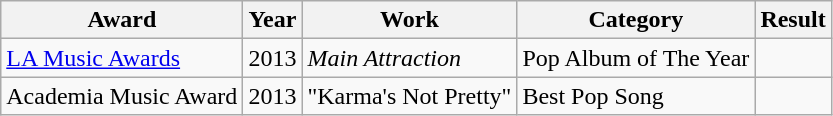<table class="wikitable sortable">
<tr>
<th>Award</th>
<th>Year</th>
<th>Work</th>
<th>Category</th>
<th>Result</th>
</tr>
<tr>
<td><a href='#'>LA Music Awards</a></td>
<td>2013</td>
<td><em>Main Attraction</em></td>
<td>Pop Album of The Year</td>
<td></td>
</tr>
<tr>
<td>Academia Music Award</td>
<td>2013</td>
<td>"Karma's Not Pretty"</td>
<td>Best Pop Song</td>
<td></td>
</tr>
</table>
